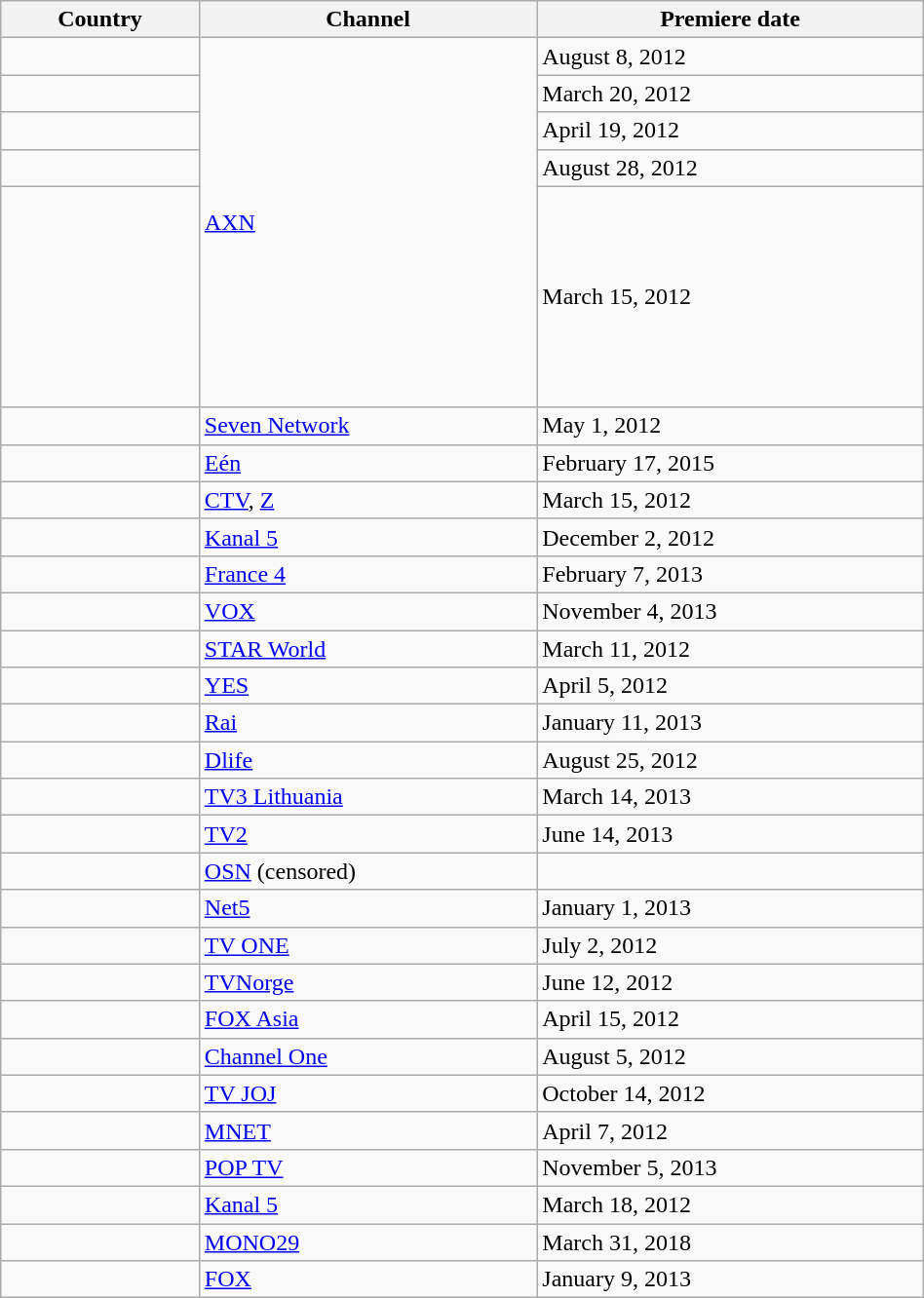<table class="wikitable" style="width:50%;">
<tr>
<th>Country</th>
<th>Channel</th>
<th>Premiere date</th>
</tr>
<tr>
<td></td>
<td rowspan="5"><a href='#'>AXN</a></td>
<td>August 8, 2012</td>
</tr>
<tr>
<td></td>
<td>March 20, 2012</td>
</tr>
<tr>
<td></td>
<td>April 19, 2012</td>
</tr>
<tr>
<td></td>
<td>August 28, 2012</td>
</tr>
<tr>
<td><br><br><br><br><br><br><br><br></td>
<td>March 15, 2012</td>
</tr>
<tr>
<td></td>
<td><a href='#'>Seven Network</a></td>
<td>May 1, 2012</td>
</tr>
<tr>
<td></td>
<td><a href='#'>Eén</a></td>
<td>February 17, 2015</td>
</tr>
<tr>
<td></td>
<td><a href='#'>CTV</a>, <a href='#'>Z</a></td>
<td>March 15, 2012</td>
</tr>
<tr>
<td></td>
<td><a href='#'>Kanal 5</a></td>
<td>December 2, 2012</td>
</tr>
<tr>
<td></td>
<td><a href='#'>France 4</a></td>
<td>February 7, 2013</td>
</tr>
<tr>
<td></td>
<td><a href='#'>VOX</a></td>
<td>November 4, 2013</td>
</tr>
<tr>
<td></td>
<td rowspan="1"><a href='#'>STAR World</a></td>
<td>March 11, 2012</td>
</tr>
<tr>
<td></td>
<td><a href='#'>YES</a></td>
<td>April 5, 2012</td>
</tr>
<tr>
<td></td>
<td rowspan="1"><a href='#'>Rai</a></td>
<td>January 11, 2013</td>
</tr>
<tr>
<td></td>
<td><a href='#'>Dlife</a></td>
<td>August 25, 2012</td>
</tr>
<tr>
<td></td>
<td><a href='#'>TV3 Lithuania</a></td>
<td>March 14, 2013</td>
</tr>
<tr>
<td></td>
<td><a href='#'>TV2</a></td>
<td>June 14, 2013</td>
</tr>
<tr>
<td></td>
<td><a href='#'>OSN</a> (censored)</td>
<td></td>
</tr>
<tr>
<td></td>
<td><a href='#'>Net5</a></td>
<td>January 1, 2013</td>
</tr>
<tr>
<td></td>
<td><a href='#'>TV ONE</a></td>
<td>July 2, 2012</td>
</tr>
<tr>
<td></td>
<td><a href='#'>TVNorge</a></td>
<td>June 12, 2012</td>
</tr>
<tr>
<td></td>
<td><a href='#'>FOX Asia</a></td>
<td>April 15, 2012</td>
</tr>
<tr>
<td></td>
<td><a href='#'>Channel One</a></td>
<td>August 5, 2012</td>
</tr>
<tr>
<td></td>
<td><a href='#'>TV JOJ</a></td>
<td>October 14, 2012</td>
</tr>
<tr>
<td></td>
<td><a href='#'>MNET</a></td>
<td>April 7, 2012</td>
</tr>
<tr>
<td></td>
<td><a href='#'>POP TV</a></td>
<td>November 5, 2013</td>
</tr>
<tr>
<td></td>
<td><a href='#'>Kanal 5</a></td>
<td>March 18, 2012</td>
</tr>
<tr>
<td></td>
<td><a href='#'>MONO29</a></td>
<td>March 31, 2018</td>
</tr>
<tr>
<td></td>
<td><a href='#'>FOX</a></td>
<td>January 9, 2013</td>
</tr>
</table>
